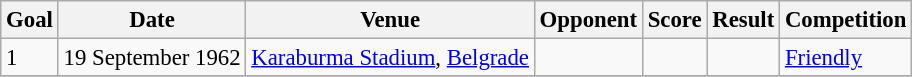<table class="wikitable" style="font-size: 95%;">
<tr>
<th>Goal</th>
<th>Date</th>
<th>Venue</th>
<th>Opponent</th>
<th>Score</th>
<th>Result</th>
<th>Competition</th>
</tr>
<tr>
<td>1</td>
<td>19 September 1962</td>
<td><a href='#'>Karaburma Stadium</a>, <a href='#'>Belgrade</a></td>
<td></td>
<td></td>
<td></td>
<td><a href='#'>Friendly</a></td>
</tr>
<tr>
</tr>
</table>
